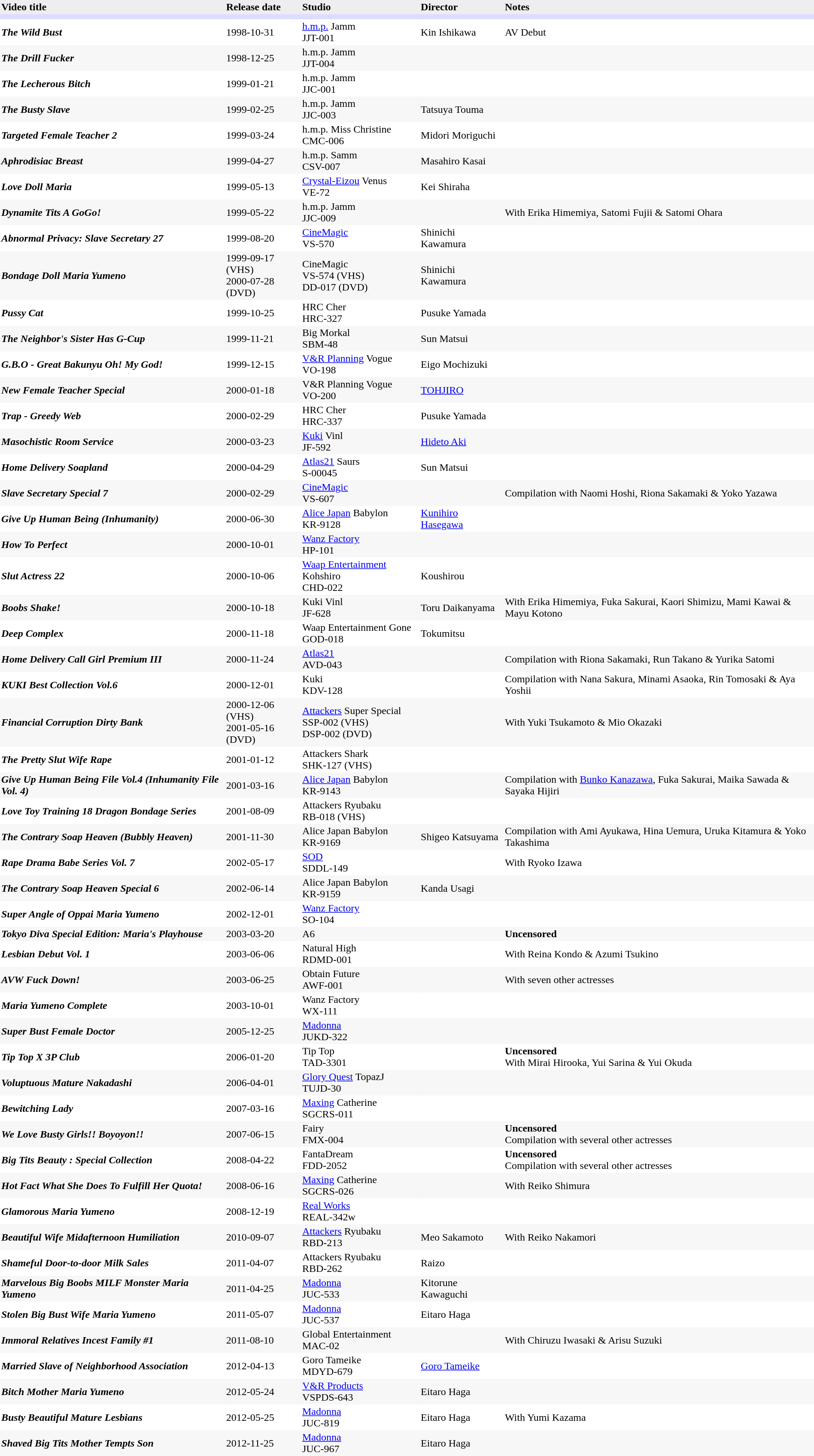<table cellpadding="2" style="width:100%; text-align:left; border-width:0; border-collapse:collapse; background:#eee;">
<tr>
<th>Video title</th>
<th>Release date</th>
<th>Studio</th>
<th>Director</th>
<th>Notes</th>
</tr>
<tr>
<td colspan="6" style="background:#ddf;"></td>
</tr>
<tr>
<td colspan="6" style="background:#ddf;"></td>
</tr>
<tr style=background:#fff;>
<td><strong><em>The Wild Bust</em></strong><br></td>
<td>1998-10-31</td>
<td><a href='#'>h.m.p.</a> Jamm<br>JJT-001</td>
<td>Kin Ishikawa</td>
<td>AV Debut</td>
</tr>
<tr style=background:#f7f7f7;>
<td><strong><em>The Drill Fucker</em></strong><br></td>
<td>1998-12-25</td>
<td>h.m.p. Jamm<br>JJT-004</td>
<td></td>
<td></td>
</tr>
<tr style=background:#fff;>
<td><strong><em>The Lecherous Bitch</em></strong><br></td>
<td>1999-01-21</td>
<td>h.m.p. Jamm<br>JJC-001</td>
<td></td>
<td></td>
</tr>
<tr style=background:#f7f7f7;>
<td><strong><em>The Busty Slave</em></strong><br></td>
<td>1999-02-25</td>
<td>h.m.p. Jamm<br>JJC-003</td>
<td>Tatsuya Touma</td>
<td></td>
</tr>
<tr style=background:#fff;>
<td><strong><em>Targeted Female Teacher 2</em></strong><br></td>
<td>1999-03-24</td>
<td>h.m.p. Miss Christine<br>CMC-006</td>
<td>Midori Moriguchi</td>
<td></td>
</tr>
<tr style=background:#f7f7f7;>
<td><strong><em>Aphrodisiac Breast</em></strong><br></td>
<td>1999-04-27</td>
<td>h.m.p. Samm<br>CSV-007</td>
<td>Masahiro Kasai</td>
<td></td>
</tr>
<tr style=background:#fff;>
<td><strong><em>Love Doll Maria</em></strong><br></td>
<td>1999-05-13</td>
<td><a href='#'>Crystal-Eizou</a> Venus<br>VE-72</td>
<td>Kei Shiraha</td>
<td></td>
</tr>
<tr style=background:#f7f7f7;>
<td><strong><em>Dynamite Tits A GoGo!</em></strong><br></td>
<td>1999-05-22</td>
<td>h.m.p. Jamm<br>JJC-009</td>
<td></td>
<td>With Erika Himemiya, Satomi Fujii & Satomi Ohara</td>
</tr>
<tr style=background:#fff;>
<td><strong><em>Abnormal Privacy: Slave Secretary 27</em></strong><br></td>
<td>1999-08-20</td>
<td><a href='#'>CineMagic</a><br>VS-570</td>
<td>Shinichi Kawamura</td>
<td></td>
</tr>
<tr style=background:#f7f7f7;>
<td><strong><em>Bondage Doll Maria Yumeno</em></strong><br></td>
<td>1999-09-17 (VHS)<br>2000-07-28 (DVD)</td>
<td>CineMagic<br>VS-574 (VHS)<br>DD-017 (DVD)</td>
<td>Shinichi Kawamura</td>
<td></td>
</tr>
<tr style=background:#fff;>
<td><strong><em>Pussy Cat</em></strong><br></td>
<td>1999-10-25</td>
<td>HRC Cher<br>HRC-327</td>
<td>Pusuke Yamada</td>
<td></td>
</tr>
<tr style=background:#f7f7f7;>
<td><strong><em>The Neighbor's Sister Has G-Cup</em></strong><br></td>
<td>1999-11-21</td>
<td>Big Morkal<br>SBM-48</td>
<td>Sun Matsui</td>
<td></td>
</tr>
<tr style=background:#fff;>
<td><strong><em>G.B.O - Great Bakunyu Oh! My God!</em></strong></td>
<td>1999-12-15</td>
<td><a href='#'>V&R Planning</a> Vogue<br>VO-198</td>
<td>Eigo Mochizuki</td>
<td></td>
</tr>
<tr style=background:#f7f7f7;>
<td><strong><em>New Female Teacher Special</em></strong><br></td>
<td>2000-01-18</td>
<td>V&R Planning Vogue<br>VO-200</td>
<td><a href='#'>TOHJIRO</a></td>
<td></td>
</tr>
<tr style=background:#fff;>
<td><strong><em>Trap - Greedy Web</em></strong><br></td>
<td>2000-02-29</td>
<td>HRC Cher<br>HRC-337</td>
<td>Pusuke Yamada</td>
<td></td>
</tr>
<tr style=background:#f7f7f7;>
<td><strong><em>Masochistic Room Service</em></strong><br></td>
<td>2000-03-23</td>
<td><a href='#'>Kuki</a> Vinl<br>JF-592</td>
<td><a href='#'>Hideto Aki</a></td>
<td></td>
</tr>
<tr style=background:#fff;>
<td><strong><em>Home Delivery Soapland</em></strong><br></td>
<td>2000-04-29</td>
<td><a href='#'>Atlas21</a> Saurs<br>S-00045</td>
<td>Sun Matsui</td>
<td></td>
</tr>
<tr style=background:#f7f7f7;>
<td><strong><em>Slave Secretary Special 7</em></strong><br></td>
<td>2000-02-29</td>
<td><a href='#'>CineMagic</a><br>VS-607</td>
<td></td>
<td>Compilation with Naomi Hoshi, Riona Sakamaki & Yoko Yazawa</td>
</tr>
<tr style=background:#fff;>
<td><strong><em>Give Up Human Being (Inhumanity)</em></strong><br></td>
<td>2000-06-30</td>
<td><a href='#'>Alice Japan</a> Babylon<br>KR-9128</td>
<td><a href='#'>Kunihiro Hasegawa</a></td>
<td></td>
</tr>
<tr style=background:#f7f7f7;>
<td><strong><em>How To Perfect</em></strong><br></td>
<td>2000-10-01</td>
<td><a href='#'>Wanz Factory</a><br>HP-101</td>
<td></td>
<td></td>
</tr>
<tr style=background:#fff;>
<td><strong><em>Slut Actress 22</em></strong><br></td>
<td>2000-10-06</td>
<td><a href='#'>Waap Entertainment</a>  Kohshiro<br>CHD-022</td>
<td>Koushirou</td>
<td></td>
</tr>
<tr style=background:#f7f7f7;>
<td><strong><em>Boobs Shake!</em></strong><br></td>
<td>2000-10-18</td>
<td>Kuki Vinl<br>JF-628</td>
<td>Toru Daikanyama</td>
<td>With Erika Himemiya, Fuka Sakurai, Kaori Shimizu, Mami Kawai & Mayu Kotono</td>
</tr>
<tr style=background:#fff;>
<td><strong><em>Deep Complex</em></strong><br></td>
<td>2000-11-18</td>
<td>Waap Entertainment Gone<br>GOD-018</td>
<td>Tokumitsu</td>
<td></td>
</tr>
<tr style=background:#f7f7f7;>
<td><strong><em>Home Delivery Call Girl Premium III</em></strong><br></td>
<td>2000-11-24</td>
<td><a href='#'>Atlas21</a><br>AVD-043</td>
<td></td>
<td>Compilation with Riona Sakamaki, Run Takano & Yurika Satomi</td>
</tr>
<tr style=background:#fff;>
<td><strong><em>KUKI Best Collection Vol.6</em></strong></td>
<td>2000-12-01</td>
<td>Kuki<br>KDV-128</td>
<td></td>
<td>Compilation with Nana Sakura, Minami Asaoka, Rin Tomosaki & Aya Yoshii</td>
</tr>
<tr style=background:#f7f7f7;>
<td><strong><em>Financial Corruption Dirty Bank</em></strong><br></td>
<td>2000-12-06 (VHS)<br>2001-05-16 (DVD)</td>
<td><a href='#'>Attackers</a> Super Special<br>SSP-002 (VHS)<br>DSP-002 (DVD)</td>
<td></td>
<td>With Yuki Tsukamoto & Mio Okazaki</td>
</tr>
<tr style=background:#fff;>
<td><strong><em>The Pretty Slut Wife Rape</em></strong><br></td>
<td>2001-01-12</td>
<td>Attackers Shark<br>SHK-127 (VHS)</td>
<td></td>
<td></td>
</tr>
<tr style=background:#f7f7f7;>
<td><strong><em>Give Up Human Being File Vol.4 (Inhumanity File Vol. 4)</em></strong><br></td>
<td>2001-03-16</td>
<td><a href='#'>Alice Japan</a> Babylon<br>KR-9143</td>
<td></td>
<td>Compilation with <a href='#'>Bunko Kanazawa</a>, Fuka Sakurai, Maika Sawada & Sayaka Hijiri</td>
</tr>
<tr style=background:#fff;>
<td><strong><em>Love Toy Training 18 Dragon Bondage Series</em></strong><br></td>
<td>2001-08-09</td>
<td>Attackers Ryubaku<br>RB-018 (VHS)</td>
<td></td>
<td></td>
</tr>
<tr style=background:#f7f7f7;>
<td><strong><em>The Contrary Soap Heaven (Bubbly Heaven)</em></strong><br></td>
<td>2001-11-30</td>
<td>Alice Japan Babylon<br>KR-9169</td>
<td>Shigeo Katsuyama</td>
<td>Compilation with Ami Ayukawa, Hina Uemura, Uruka Kitamura & Yoko Takashima</td>
</tr>
<tr style=background:#fff;>
<td><strong><em>Rape Drama Babe Series Vol. 7</em></strong><br></td>
<td>2002-05-17</td>
<td><a href='#'>SOD</a><br>SDDL-149</td>
<td></td>
<td>With Ryoko Izawa</td>
</tr>
<tr style=background:#f7f7f7;>
<td><strong><em>The Contrary Soap Heaven Special 6</em></strong><br></td>
<td>2002-06-14</td>
<td>Alice Japan Babylon<br>KR-9159</td>
<td>Kanda Usagi</td>
<td></td>
</tr>
<tr style=background:#fff;>
<td><strong><em>Super Angle of Oppai Maria Yumeno</em></strong><br></td>
<td>2002-12-01</td>
<td><a href='#'>Wanz Factory</a><br>SO-104</td>
<td></td>
<td></td>
</tr>
<tr style=background:#f7f7f7;>
<td><strong><em>Tokyo Diva Special Edition: Maria's Playhouse</em></strong></td>
<td>2003-03-20</td>
<td>A6</td>
<td></td>
<td><strong>Uncensored</strong></td>
</tr>
<tr style=background:#fff;>
<td><strong><em>Lesbian Debut Vol. 1</em></strong><br></td>
<td>2003-06-06</td>
<td>Natural High<br>RDMD-001</td>
<td></td>
<td>With Reina Kondo & Azumi Tsukino</td>
</tr>
<tr style=background:#f7f7f7;>
<td><strong><em>AVW Fuck Down!</em></strong></td>
<td>2003-06-25</td>
<td>Obtain Future<br>AWF-001</td>
<td></td>
<td>With seven other actresses</td>
</tr>
<tr style=background:#fff;>
<td><strong><em>Maria Yumeno Complete</em></strong><br></td>
<td>2003-10-01</td>
<td>Wanz Factory<br>WX-111</td>
<td></td>
<td></td>
</tr>
<tr style=background:#f7f7f7;>
<td><strong><em>Super Bust Female Doctor</em></strong><br></td>
<td>2005-12-25</td>
<td><a href='#'>Madonna</a><br>JUKD-322</td>
<td></td>
<td></td>
</tr>
<tr style=background:#fff;>
<td><strong><em>Tip Top X 3P Club</em></strong></td>
<td>2006-01-20</td>
<td>Tip Top<br>TAD-3301</td>
<td></td>
<td><strong>Uncensored</strong><br>With Mirai Hirooka, Yui Sarina & Yui Okuda</td>
</tr>
<tr style=background:#f7f7f7;>
<td><strong><em>Voluptuous Mature Nakadashi</em></strong><br></td>
<td>2006-04-01</td>
<td><a href='#'>Glory Quest</a> TopazJ<br>TUJD-30</td>
<td></td>
<td></td>
</tr>
<tr style=background:#fff;>
<td><strong><em>Bewitching Lady</em></strong><br></td>
<td>2007-03-16</td>
<td><a href='#'>Maxing</a> Catherine<br>SGCRS-011</td>
<td></td>
<td></td>
</tr>
<tr style=background:#f7f7f7;>
<td><strong><em>We Love Busty Girls!! Boyoyon!!</em></strong></td>
<td>2007-06-15</td>
<td>Fairy<br>FMX-004</td>
<td></td>
<td><strong>Uncensored</strong><br>Compilation with several other actresses</td>
</tr>
<tr style=background:#fff;>
<td><strong><em>Big Tits Beauty : Special Collection</em></strong></td>
<td>2008-04-22</td>
<td>FantaDream<br>FDD-2052</td>
<td></td>
<td><strong>Uncensored</strong><br>Compilation with several other actresses</td>
</tr>
<tr style=background:#f7f7f7;>
<td><strong><em>Hot Fact What She Does To Fulfill Her Quota!</em></strong><br></td>
<td>2008-06-16</td>
<td><a href='#'>Maxing</a> Catherine<br>SGCRS-026</td>
<td></td>
<td>With Reiko Shimura</td>
</tr>
<tr style=background:#fff;>
<td><strong><em>Glamorous Maria Yumeno</em></strong><br></td>
<td>2008-12-19</td>
<td><a href='#'>Real Works</a><br>REAL-342w</td>
<td></td>
<td></td>
</tr>
<tr style=background:#f7f7f7;>
<td><strong><em>Beautiful Wife Midafternoon Humiliation</em></strong><br></td>
<td>2010-09-07</td>
<td><a href='#'>Attackers</a> Ryubaku<br>RBD-213</td>
<td>Meo Sakamoto</td>
<td>With Reiko Nakamori</td>
</tr>
<tr style=background:#fff;>
<td><strong><em>Shameful Door-to-door Milk Sales</em></strong><br></td>
<td>2011-04-07</td>
<td>Attackers Ryubaku<br>RBD-262</td>
<td>Raizo</td>
<td></td>
</tr>
<tr style=background:#f7f7f7;>
<td><strong><em>Marvelous Big Boobs MILF Monster Maria Yumeno</em></strong><br></td>
<td>2011-04-25</td>
<td><a href='#'>Madonna</a><br>JUC-533</td>
<td>Kitorune Kawaguchi</td>
<td></td>
</tr>
<tr style=background:#fff;>
<td><strong><em>Stolen Big Bust Wife Maria Yumeno</em></strong><br></td>
<td>2011-05-07</td>
<td><a href='#'>Madonna</a><br>JUC-537</td>
<td>Eitaro Haga</td>
<td></td>
</tr>
<tr style=background:#f7f7f7;>
<td><strong><em>Immoral Relatives Incest Family #1</em></strong><br></td>
<td>2011-08-10</td>
<td>Global Entertainment<br>MAC-02</td>
<td></td>
<td>With Chiruzu Iwasaki & Arisu Suzuki</td>
</tr>
<tr style=background:#fff;>
<td><strong><em>Married Slave of Neighborhood Association</em></strong><br></td>
<td>2012-04-13</td>
<td>Goro Tameike<br>MDYD-679</td>
<td><a href='#'>Goro Tameike</a></td>
<td></td>
</tr>
<tr style=background:#f7f7f7;>
<td><strong><em>Bitch Mother Maria Yumeno</em></strong><br></td>
<td>2012-05-24</td>
<td><a href='#'>V&R Products</a><br>VSPDS-643</td>
<td>Eitaro Haga</td>
<td></td>
</tr>
<tr style=background:#fff;>
<td><strong><em>Busty Beautiful Mature Lesbians</em></strong><br></td>
<td>2012-05-25</td>
<td><a href='#'>Madonna</a><br>JUC-819</td>
<td>Eitaro Haga</td>
<td>With Yumi Kazama</td>
</tr>
<tr style=background:#f7f7f7;>
<td><strong><em>Shaved Big Tits Mother Tempts Son</em></strong><br></td>
<td>2012-11-25</td>
<td><a href='#'>Madonna</a><br>JUC-967</td>
<td>Eitaro Haga</td>
<td></td>
</tr>
</table>
